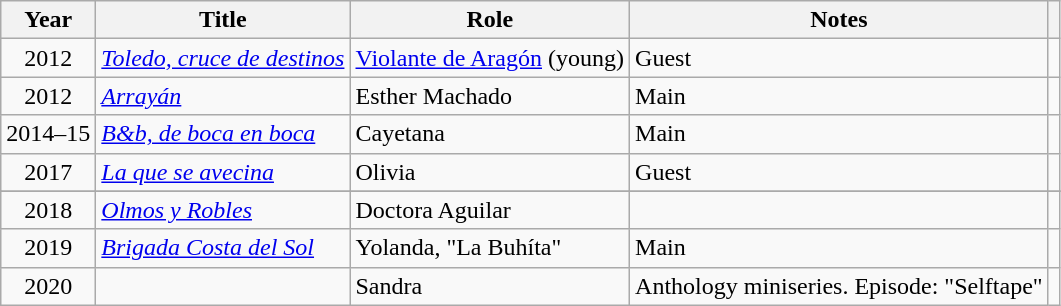<table class="wikitable sortable">
<tr>
<th>Year</th>
<th>Title</th>
<th>Role</th>
<th class="unsortable">Notes</th>
<th></th>
</tr>
<tr>
<td align = "center">2012</td>
<td><em><a href='#'>Toledo, cruce de destinos</a></em></td>
<td><a href='#'>Violante de Aragón</a> (young)</td>
<td>Guest</td>
<td align = "center"></td>
</tr>
<tr>
<td align = "center">2012</td>
<td><em><a href='#'>Arrayán</a></em></td>
<td>Esther Machado</td>
<td>Main</td>
<td align = "center"></td>
</tr>
<tr>
<td align = "center">2014–15</td>
<td><em><a href='#'>B&b, de boca en boca</a></em></td>
<td>Cayetana</td>
<td>Main</td>
<td align = "center"></td>
</tr>
<tr>
<td align = "center">2017</td>
<td><em><a href='#'>La que se avecina</a></em></td>
<td>Olivia</td>
<td>Guest</td>
<td align = "center"></td>
</tr>
<tr>
</tr>
<tr>
<td align = "center">2018</td>
<td><em><a href='#'>Olmos y Robles</a></em></td>
<td>Doctora Aguilar</td>
<td></td>
<td align = "center"></td>
</tr>
<tr>
<td align = "center">2019</td>
<td><em><a href='#'>Brigada Costa del Sol</a></em></td>
<td>Yolanda, "La Buhíta"</td>
<td>Main</td>
<td align = "center"></td>
</tr>
<tr>
<td align = "center">2020</td>
<td><em></em></td>
<td>Sandra</td>
<td>Anthology miniseries. Episode: "Selftape"</td>
<td align = "center"></td>
</tr>
</table>
